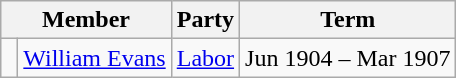<table class="wikitable">
<tr>
<th colspan="2">Member</th>
<th>Party</th>
<th>Term</th>
</tr>
<tr>
<td> </td>
<td><a href='#'>William Evans</a></td>
<td><a href='#'>Labor</a></td>
<td>Jun 1904 – Mar 1907</td>
</tr>
</table>
